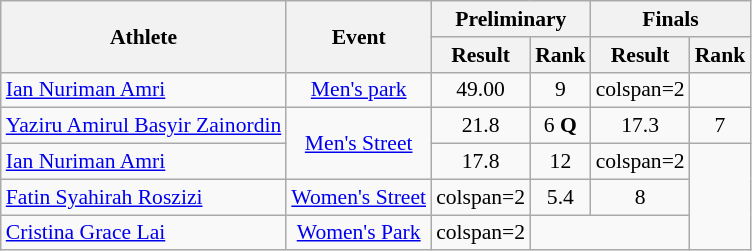<table class=wikitable style="font-size:90%; text-align:center">
<tr>
<th rowspan=2>Athlete</th>
<th rowspan=2>Event</th>
<th colspan=2>Preliminary</th>
<th colspan=2>Finals</th>
</tr>
<tr>
<th>Result</th>
<th>Rank</th>
<th>Result</th>
<th>Rank</th>
</tr>
<tr>
<td align=left><a href='#'>Ian Nuriman Amri</a></td>
<td><a href='#'>Men's park</a></td>
<td align=center>49.00</td>
<td align=center>9</td>
<td>colspan=2</td>
</tr>
<tr>
<td align=left><a href='#'>Yaziru Amirul Basyir Zainordin</a></td>
<td rowspan=2><a href='#'>Men's Street</a></td>
<td align=center>21.8</td>
<td align=center>6 <strong>Q</strong></td>
<td align=center>17.3</td>
<td align=center>7</td>
</tr>
<tr>
<td align=left><a href='#'>Ian Nuriman Amri</a></td>
<td align=center>17.8</td>
<td align=center>12</td>
<td>colspan=2</td>
</tr>
<tr>
<td align=left><a href='#'>Fatin Syahirah Roszizi</a></td>
<td><a href='#'>Women's Street</a></td>
<td>colspan=2</td>
<td align=center>5.4</td>
<td align=center>8</td>
</tr>
<tr>
<td align=left><a href='#'>Cristina Grace Lai</a></td>
<td><a href='#'>Women's Park</a></td>
<td>colspan=2</td>
<td colspan="2"><strong></strong></td>
</tr>
</table>
